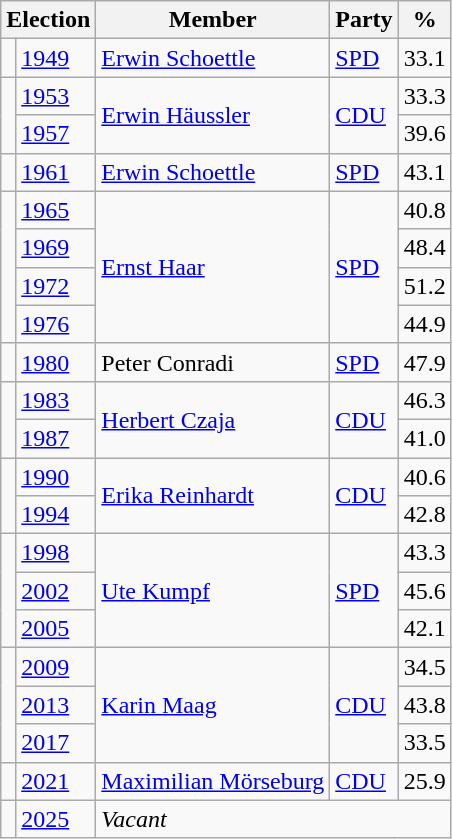<table class=wikitable>
<tr>
<th colspan=2>Election</th>
<th>Member</th>
<th>Party</th>
<th>%</th>
</tr>
<tr>
<td bgcolor=></td>
<td><a href='#'>1949</a></td>
<td><a href='#'>Erwin Schoettle</a></td>
<td><a href='#'>SPD</a></td>
<td align=right>33.1</td>
</tr>
<tr>
<td rowspan=2 bgcolor=></td>
<td><a href='#'>1953</a></td>
<td rowspan=2><a href='#'>Erwin Häussler</a></td>
<td rowspan=2><a href='#'>CDU</a></td>
<td align=right>33.3</td>
</tr>
<tr>
<td><a href='#'>1957</a></td>
<td align=right>39.6</td>
</tr>
<tr>
<td bgcolor=></td>
<td><a href='#'>1961</a></td>
<td><a href='#'>Erwin Schoettle</a></td>
<td><a href='#'>SPD</a></td>
<td align=right>43.1</td>
</tr>
<tr>
<td rowspan=4 bgcolor=></td>
<td><a href='#'>1965</a></td>
<td rowspan=4><a href='#'>Ernst Haar</a></td>
<td rowspan=4><a href='#'>SPD</a></td>
<td align=right>40.8</td>
</tr>
<tr>
<td><a href='#'>1969</a></td>
<td align=right>48.4</td>
</tr>
<tr>
<td><a href='#'>1972</a></td>
<td align=right>51.2</td>
</tr>
<tr>
<td><a href='#'>1976</a></td>
<td align=right>44.9</td>
</tr>
<tr>
<td bgcolor=></td>
<td><a href='#'>1980</a></td>
<td>Peter Conradi</td>
<td><a href='#'>SPD</a></td>
<td align=right>47.9</td>
</tr>
<tr>
<td rowspan=2 bgcolor=></td>
<td><a href='#'>1983</a></td>
<td rowspan=2><a href='#'>Herbert Czaja</a></td>
<td rowspan=2><a href='#'>CDU</a></td>
<td align=right>46.3</td>
</tr>
<tr>
<td><a href='#'>1987</a></td>
<td align=right>41.0</td>
</tr>
<tr>
<td rowspan=2 bgcolor=></td>
<td><a href='#'>1990</a></td>
<td rowspan=2><a href='#'>Erika Reinhardt</a></td>
<td rowspan=2><a href='#'>CDU</a></td>
<td align=right>40.6</td>
</tr>
<tr>
<td><a href='#'>1994</a></td>
<td align=right>42.8</td>
</tr>
<tr>
<td rowspan=3 bgcolor=></td>
<td><a href='#'>1998</a></td>
<td rowspan=3><a href='#'>Ute Kumpf</a></td>
<td rowspan=3><a href='#'>SPD</a></td>
<td align=right>43.3</td>
</tr>
<tr>
<td><a href='#'>2002</a></td>
<td align=right>45.6</td>
</tr>
<tr>
<td><a href='#'>2005</a></td>
<td align=right>42.1</td>
</tr>
<tr>
<td rowspan=3 bgcolor=></td>
<td><a href='#'>2009</a></td>
<td rowspan=3><a href='#'>Karin Maag</a></td>
<td rowspan=3><a href='#'>CDU</a></td>
<td align=right>34.5</td>
</tr>
<tr>
<td><a href='#'>2013</a></td>
<td align=right>43.8</td>
</tr>
<tr>
<td><a href='#'>2017</a></td>
<td align=right>33.5</td>
</tr>
<tr>
<td bgcolor=></td>
<td><a href='#'>2021</a></td>
<td><a href='#'>Maximilian Mörseburg</a></td>
<td><a href='#'>CDU</a></td>
<td align=right>25.9</td>
</tr>
<tr>
<td></td>
<td><a href='#'>2025</a></td>
<td colspan=3><em>Vacant</em></td>
</tr>
</table>
